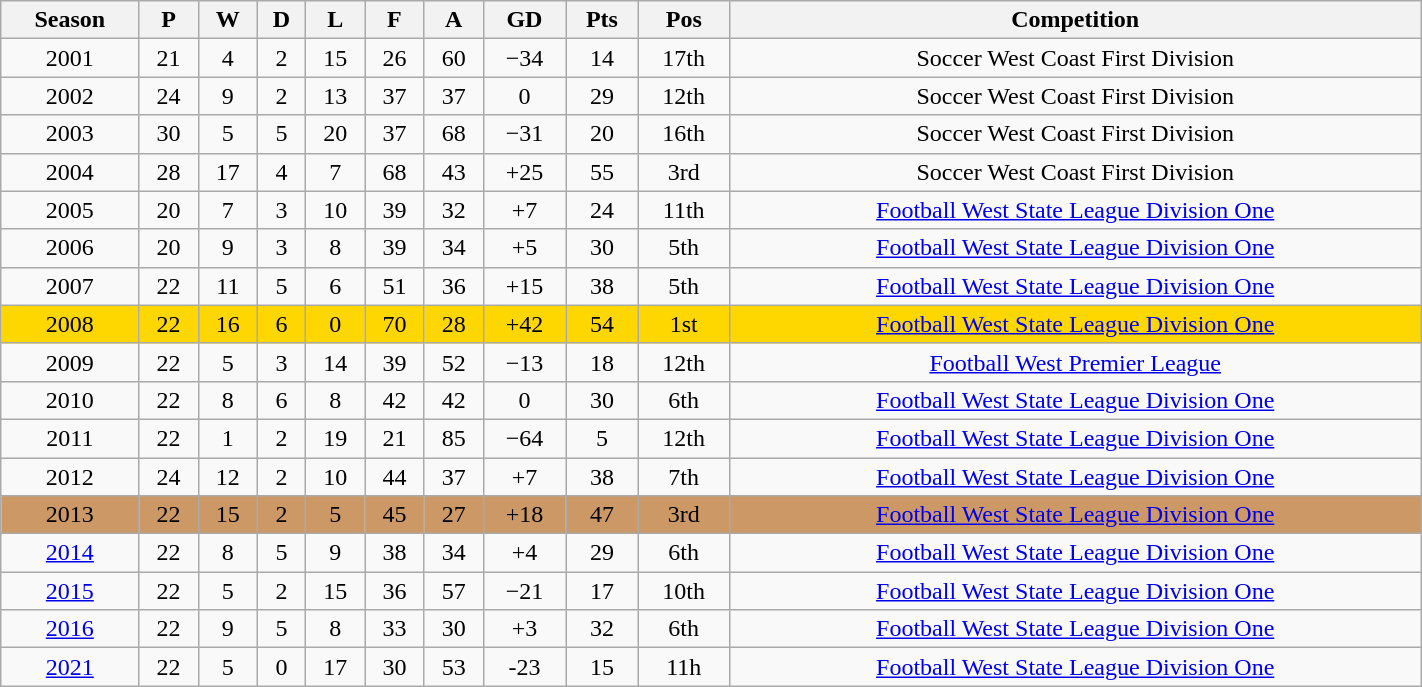<table class="wikitable" style="width:75%; align:center; text-align:center">
<tr>
<th>Season</th>
<th>P</th>
<th>W</th>
<th>D</th>
<th>L</th>
<th>F</th>
<th>A</th>
<th>GD</th>
<th>Pts</th>
<th>Pos</th>
<th>Competition</th>
</tr>
<tr>
<td>2001</td>
<td>21</td>
<td>4</td>
<td>2</td>
<td>15</td>
<td>26</td>
<td>60</td>
<td>−34</td>
<td>14</td>
<td>17th</td>
<td>Soccer West Coast First Division</td>
</tr>
<tr>
<td>2002</td>
<td>24</td>
<td>9</td>
<td>2</td>
<td>13</td>
<td>37</td>
<td>37</td>
<td>0</td>
<td>29</td>
<td>12th</td>
<td>Soccer West Coast First Division</td>
</tr>
<tr>
<td>2003</td>
<td>30</td>
<td>5</td>
<td>5</td>
<td>20</td>
<td>37</td>
<td>68</td>
<td>−31</td>
<td>20</td>
<td>16th</td>
<td>Soccer West Coast First Division</td>
</tr>
<tr>
<td>2004</td>
<td>28</td>
<td>17</td>
<td>4</td>
<td>7</td>
<td>68</td>
<td>43</td>
<td>+25</td>
<td>55</td>
<td>3rd</td>
<td>Soccer West Coast First Division</td>
</tr>
<tr>
<td>2005</td>
<td>20</td>
<td>7</td>
<td>3</td>
<td>10</td>
<td>39</td>
<td>32</td>
<td>+7</td>
<td>24</td>
<td>11th</td>
<td><a href='#'>Football West State League Division One</a></td>
</tr>
<tr>
<td>2006</td>
<td>20</td>
<td>9</td>
<td>3</td>
<td>8</td>
<td>39</td>
<td>34</td>
<td>+5</td>
<td>30</td>
<td>5th</td>
<td><a href='#'>Football West State League Division One</a></td>
</tr>
<tr>
<td>2007</td>
<td>22</td>
<td>11</td>
<td>5</td>
<td>6</td>
<td>51</td>
<td>36</td>
<td>+15</td>
<td>38</td>
<td>5th</td>
<td><a href='#'>Football West State League Division One</a></td>
</tr>
<tr bgcolor=gold>
<td>2008</td>
<td>22</td>
<td>16</td>
<td>6</td>
<td>0</td>
<td>70</td>
<td>28</td>
<td>+42</td>
<td>54</td>
<td>1st</td>
<td><a href='#'>Football West State League Division One</a></td>
</tr>
<tr>
<td>2009</td>
<td>22</td>
<td>5</td>
<td>3</td>
<td>14</td>
<td>39</td>
<td>52</td>
<td>−13</td>
<td>18</td>
<td>12th</td>
<td><a href='#'>Football West Premier League</a></td>
</tr>
<tr>
<td>2010</td>
<td>22</td>
<td>8</td>
<td>6</td>
<td>8</td>
<td>42</td>
<td>42</td>
<td>0</td>
<td>30</td>
<td>6th</td>
<td><a href='#'>Football West State League Division One</a></td>
</tr>
<tr>
<td>2011</td>
<td>22</td>
<td>1</td>
<td>2</td>
<td>19</td>
<td>21</td>
<td>85</td>
<td>−64</td>
<td>5</td>
<td>12th</td>
<td><a href='#'>Football West State League Division One</a></td>
</tr>
<tr>
<td>2012</td>
<td>24</td>
<td>12</td>
<td>2</td>
<td>10</td>
<td>44</td>
<td>37</td>
<td>+7</td>
<td>38</td>
<td>7th</td>
<td><a href='#'>Football West State League Division One</a></td>
</tr>
<tr bgcolor=#c96>
<td>2013</td>
<td>22</td>
<td>15</td>
<td>2</td>
<td>5</td>
<td>45</td>
<td>27</td>
<td>+18</td>
<td>47</td>
<td>3rd</td>
<td><a href='#'>Football West State League Division One</a></td>
</tr>
<tr>
<td><a href='#'>2014</a></td>
<td>22</td>
<td>8</td>
<td>5</td>
<td>9</td>
<td>38</td>
<td>34</td>
<td>+4</td>
<td>29</td>
<td>6th</td>
<td><a href='#'>Football West State League Division One</a></td>
</tr>
<tr>
<td><a href='#'>2015</a></td>
<td>22</td>
<td>5</td>
<td>2</td>
<td>15</td>
<td>36</td>
<td>57</td>
<td>−21</td>
<td>17</td>
<td>10th</td>
<td><a href='#'>Football West State League Division One</a></td>
</tr>
<tr>
<td><a href='#'>2016</a></td>
<td>22</td>
<td>9</td>
<td>5</td>
<td>8</td>
<td>33</td>
<td>30</td>
<td>+3</td>
<td>32</td>
<td>6th</td>
<td><a href='#'>Football West State League Division One</a></td>
</tr>
<tr>
<td><a href='#'>2021</a></td>
<td>22</td>
<td>5</td>
<td>0</td>
<td>17</td>
<td>30</td>
<td>53</td>
<td>-23</td>
<td>15</td>
<td>11h</td>
<td><a href='#'>Football West State League Division One</a></td>
</tr>
</table>
